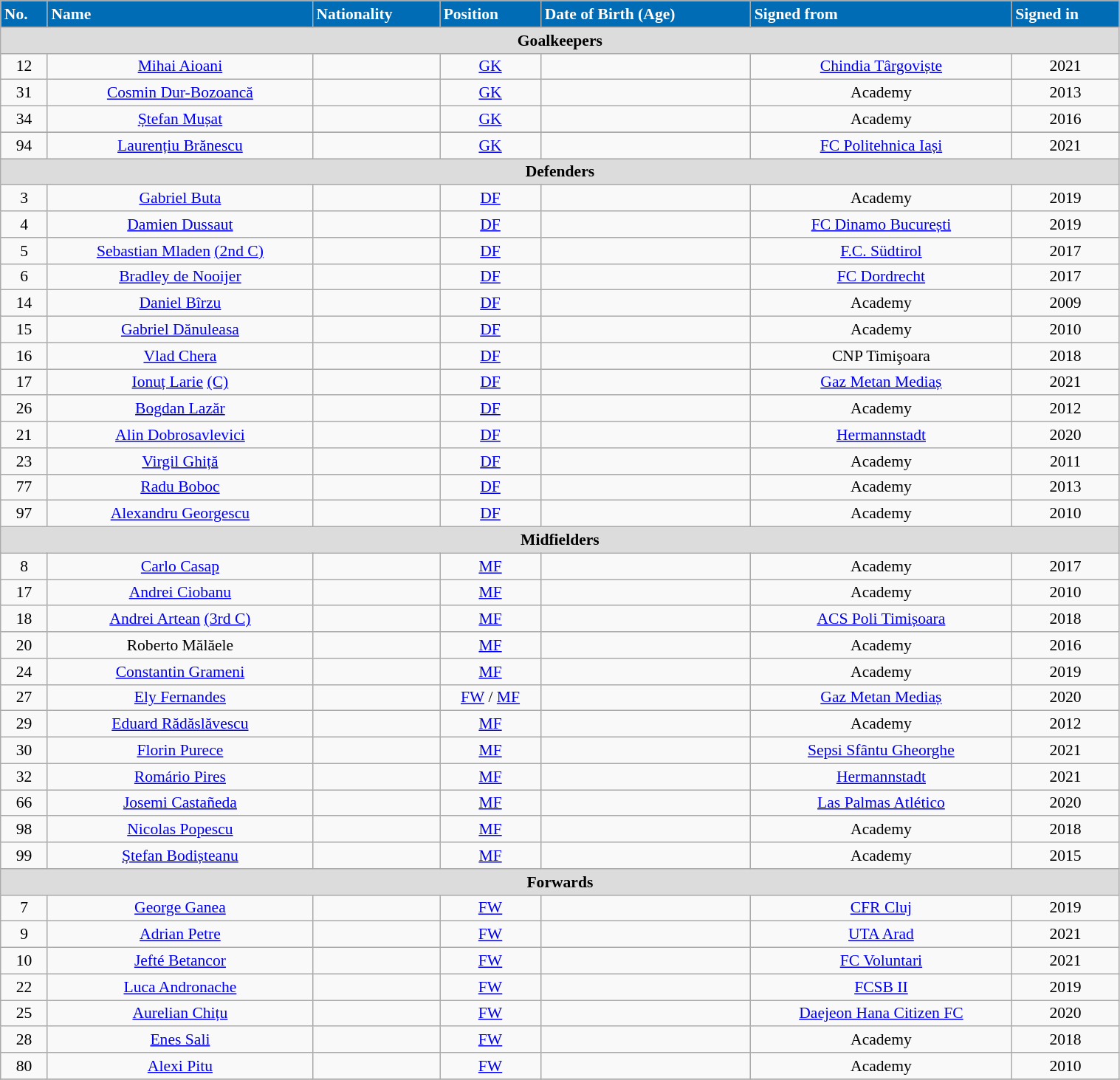<table class="wikitable"  style="text-align:center; font-size:90%; width:80%;">
<tr>
<th style="background:#006cb5; color:white; text-align:left;">No.</th>
<th style="background:#006cb5; color:white; text-align:left;">Name</th>
<th style="background:#006cb5; color:white; text-align:left;">Nationality</th>
<th style="background:#006cb5; color:white; text-align:left;">Position</th>
<th style="background:#006cb5; color:white; text-align:left;">Date of Birth (Age)</th>
<th style="background:#006cb5; color:white; text-align:left;">Signed from</th>
<th style="background:#006cb5; color:white; text-align:left;">Signed in</th>
</tr>
<tr>
<th colspan="10"  style="background:#dcdcdc; text-align:centre;">Goalkeepers</th>
</tr>
<tr>
<td>12</td>
<td><a href='#'>Mihai Aioani</a></td>
<td></td>
<td><a href='#'>GK</a></td>
<td></td>
<td><a href='#'>Chindia Târgoviște</a></td>
<td>2021</td>
</tr>
<tr>
<td>31</td>
<td><a href='#'>Cosmin Dur-Bozoancă</a></td>
<td></td>
<td><a href='#'>GK</a></td>
<td></td>
<td>Academy</td>
<td>2013</td>
</tr>
<tr>
<td>34</td>
<td><a href='#'>Ștefan Mușat</a></td>
<td></td>
<td><a href='#'>GK</a></td>
<td></td>
<td>Academy</td>
<td>2016</td>
</tr>
<tr>
</tr>
<tr>
<td>94</td>
<td><a href='#'>Laurențiu Brănescu</a></td>
<td></td>
<td><a href='#'>GK</a></td>
<td></td>
<td><a href='#'>FC Politehnica Iași</a></td>
<td>2021</td>
</tr>
<tr>
<th colspan="10"  style="background:#dcdcdc; text-align:centre;">Defenders</th>
</tr>
<tr>
<td>3</td>
<td><a href='#'>Gabriel Buta</a></td>
<td></td>
<td><a href='#'>DF</a></td>
<td></td>
<td>Academy</td>
<td>2019</td>
</tr>
<tr>
<td>4</td>
<td><a href='#'>Damien Dussaut</a></td>
<td></td>
<td><a href='#'>DF</a></td>
<td></td>
<td><a href='#'>FC Dinamo București</a></td>
<td>2019</td>
</tr>
<tr>
<td>5</td>
<td><a href='#'>Sebastian Mladen</a>    <a href='#'>(2nd C)</a></td>
<td></td>
<td><a href='#'>DF</a></td>
<td></td>
<td><a href='#'>F.C. Südtirol</a></td>
<td>2017</td>
</tr>
<tr>
<td>6</td>
<td><a href='#'>Bradley de Nooijer</a></td>
<td></td>
<td><a href='#'>DF</a></td>
<td></td>
<td><a href='#'>FC Dordrecht</a></td>
<td>2017</td>
</tr>
<tr>
<td>14</td>
<td><a href='#'>Daniel Bîrzu</a></td>
<td></td>
<td><a href='#'>DF</a></td>
<td></td>
<td>Academy</td>
<td>2009</td>
</tr>
<tr>
<td>15</td>
<td><a href='#'>Gabriel Dănuleasa</a></td>
<td></td>
<td><a href='#'>DF</a></td>
<td></td>
<td>Academy</td>
<td>2010</td>
</tr>
<tr>
<td>16</td>
<td><a href='#'>Vlad Chera</a></td>
<td></td>
<td><a href='#'>DF</a></td>
<td></td>
<td>CNP Timişoara</td>
<td>2018</td>
</tr>
<tr>
<td>17</td>
<td><a href='#'>Ionuț Larie</a>    <a href='#'>(C)</a></td>
<td></td>
<td><a href='#'>DF</a></td>
<td></td>
<td><a href='#'>Gaz Metan Mediaș</a></td>
<td>2021</td>
</tr>
<tr>
<td>26</td>
<td><a href='#'>Bogdan Lazăr</a></td>
<td></td>
<td><a href='#'>DF</a></td>
<td></td>
<td>Academy</td>
<td>2012</td>
</tr>
<tr>
<td>21</td>
<td><a href='#'>Alin Dobrosavlevici</a></td>
<td></td>
<td><a href='#'>DF</a></td>
<td></td>
<td><a href='#'>Hermannstadt</a></td>
<td>2020</td>
</tr>
<tr>
<td>23</td>
<td><a href='#'>Virgil Ghiță</a></td>
<td></td>
<td><a href='#'>DF</a></td>
<td></td>
<td>Academy</td>
<td>2011</td>
</tr>
<tr>
<td>77</td>
<td><a href='#'>Radu Boboc</a></td>
<td></td>
<td><a href='#'>DF</a></td>
<td></td>
<td>Academy</td>
<td>2013</td>
</tr>
<tr>
<td>97</td>
<td><a href='#'>Alexandru Georgescu</a></td>
<td></td>
<td><a href='#'>DF</a></td>
<td></td>
<td>Academy</td>
<td>2010</td>
</tr>
<tr>
<th colspan="10"  style="background:#dcdcdc; text-align:centre;">Midfielders</th>
</tr>
<tr>
<td>8</td>
<td><a href='#'>Carlo Casap</a></td>
<td></td>
<td><a href='#'>MF</a></td>
<td></td>
<td>Academy</td>
<td>2017</td>
</tr>
<tr>
<td>17</td>
<td><a href='#'>Andrei Ciobanu</a></td>
<td></td>
<td><a href='#'>MF</a></td>
<td></td>
<td>Academy</td>
<td>2010</td>
</tr>
<tr>
<td>18</td>
<td><a href='#'>Andrei Artean</a>     <a href='#'>(3rd C)</a></td>
<td></td>
<td><a href='#'>MF</a></td>
<td></td>
<td><a href='#'>ACS Poli Timișoara</a></td>
<td>2018</td>
</tr>
<tr>
<td>20</td>
<td>Roberto Mălăele</td>
<td></td>
<td><a href='#'>MF</a></td>
<td></td>
<td>Academy</td>
<td>2016</td>
</tr>
<tr>
<td>24</td>
<td><a href='#'>Constantin Grameni</a></td>
<td></td>
<td><a href='#'>MF</a></td>
<td></td>
<td>Academy</td>
<td>2019</td>
</tr>
<tr>
<td>27</td>
<td><a href='#'>Ely Fernandes</a></td>
<td></td>
<td><a href='#'>FW</a> / <a href='#'>MF</a></td>
<td></td>
<td><a href='#'>Gaz Metan Mediaș</a></td>
<td>2020</td>
</tr>
<tr>
<td>29</td>
<td><a href='#'>Eduard Rădăslăvescu</a></td>
<td></td>
<td><a href='#'>MF</a></td>
<td></td>
<td>Academy</td>
<td>2012</td>
</tr>
<tr>
<td>30</td>
<td><a href='#'>Florin Purece</a></td>
<td></td>
<td><a href='#'>MF</a></td>
<td></td>
<td><a href='#'>Sepsi Sfântu Gheorghe</a></td>
<td>2021</td>
</tr>
<tr>
<td>32</td>
<td><a href='#'>Romário Pires</a></td>
<td></td>
<td><a href='#'>MF</a></td>
<td></td>
<td><a href='#'>Hermannstadt</a></td>
<td>2021</td>
</tr>
<tr>
<td>66</td>
<td><a href='#'>Josemi Castañeda</a></td>
<td></td>
<td><a href='#'>MF</a></td>
<td></td>
<td><a href='#'>Las Palmas Atlético</a></td>
<td>2020</td>
</tr>
<tr>
<td>98</td>
<td><a href='#'>Nicolas Popescu</a></td>
<td></td>
<td><a href='#'>MF</a></td>
<td></td>
<td>Academy</td>
<td>2018</td>
</tr>
<tr>
<td>99</td>
<td><a href='#'>Ștefan Bodișteanu</a></td>
<td> </td>
<td><a href='#'>MF</a></td>
<td></td>
<td>Academy</td>
<td>2015</td>
</tr>
<tr>
<th colspan="10"  style="background:#dcdcdc; text-align:centre;">Forwards</th>
</tr>
<tr>
<td>7</td>
<td><a href='#'>George Ganea</a></td>
<td></td>
<td><a href='#'>FW</a></td>
<td></td>
<td><a href='#'>CFR Cluj</a></td>
<td>2019</td>
</tr>
<tr>
<td>9</td>
<td><a href='#'>Adrian Petre</a></td>
<td></td>
<td><a href='#'>FW</a></td>
<td></td>
<td><a href='#'>UTA Arad</a></td>
<td>2021</td>
</tr>
<tr>
<td>10</td>
<td><a href='#'>Jefté Betancor</a></td>
<td></td>
<td><a href='#'>FW</a></td>
<td></td>
<td><a href='#'>FC Voluntari</a></td>
<td>2021</td>
</tr>
<tr>
<td>22</td>
<td><a href='#'>Luca Andronache</a></td>
<td></td>
<td><a href='#'>FW</a></td>
<td></td>
<td><a href='#'>FCSB II</a></td>
<td>2019</td>
</tr>
<tr>
<td>25</td>
<td><a href='#'>Aurelian Chițu</a></td>
<td></td>
<td><a href='#'>FW</a></td>
<td></td>
<td><a href='#'>Daejeon Hana Citizen FC</a></td>
<td>2020</td>
</tr>
<tr>
<td>28</td>
<td><a href='#'>Enes Sali</a></td>
<td> </td>
<td><a href='#'>FW</a></td>
<td></td>
<td>Academy</td>
<td>2018</td>
</tr>
<tr>
<td>80</td>
<td><a href='#'>Alexi Pitu</a></td>
<td></td>
<td><a href='#'>FW</a></td>
<td></td>
<td>Academy</td>
<td>2010</td>
</tr>
<tr>
</tr>
</table>
